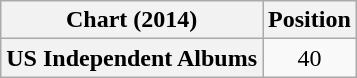<table class="wikitable plainrowheaders sortable">
<tr>
<th>Chart (2014)</th>
<th>Position</th>
</tr>
<tr>
<th scope="row">US Independent Albums</th>
<td align="center">40</td>
</tr>
</table>
